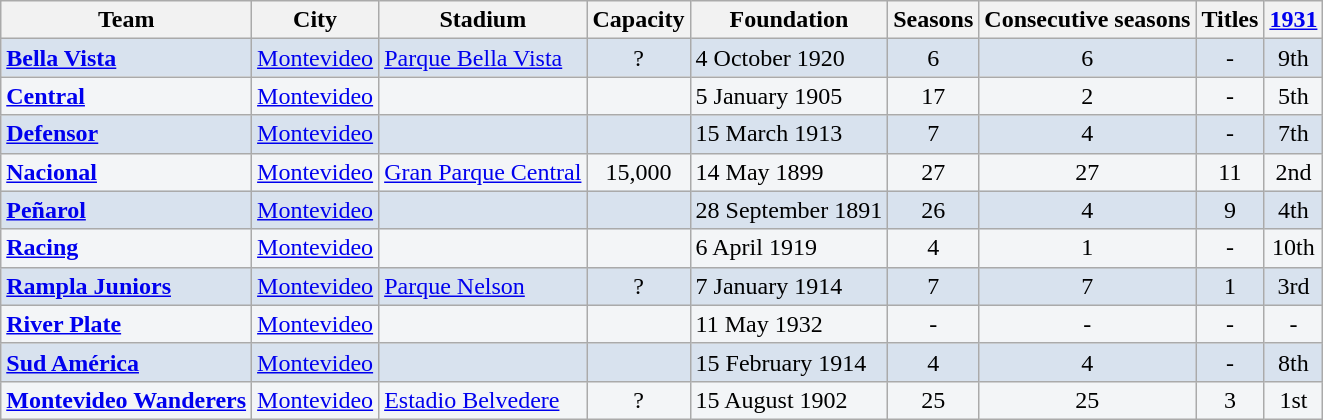<table class="wikitable">
<tr>
<th>Team</th>
<th>City</th>
<th>Stadium</th>
<th>Capacity</th>
<th>Foundation</th>
<th>Seasons</th>
<th>Consecutive seasons</th>
<th>Titles</th>
<th><a href='#'>1931</a></th>
</tr>
<tr bgcolor=#D8E2EE>
<td> <strong><a href='#'>Bella Vista</a></strong></td>
<td> <a href='#'>Montevideo</a></td>
<td><a href='#'>Parque Bella Vista</a></td>
<td align=center>?</td>
<td>4 October 1920</td>
<td align=center>6</td>
<td align=center>6</td>
<td align=center>-</td>
<td align=center>9th</td>
</tr>
<tr bgcolor=#F3F5F7>
<td> <strong><a href='#'>Central</a></strong></td>
<td> <a href='#'>Montevideo</a></td>
<td></td>
<td align=center></td>
<td>5 January 1905</td>
<td align=center>17</td>
<td align=center>2</td>
<td align=center>-</td>
<td align=center>5th</td>
</tr>
<tr bgcolor=#D8E2EE>
<td><strong><a href='#'>Defensor</a></strong></td>
<td> <a href='#'>Montevideo</a></td>
<td></td>
<td align=center></td>
<td>15 March 1913</td>
<td align=center>7</td>
<td align=center>4</td>
<td align=center>-</td>
<td align=center>7th</td>
</tr>
<tr bgcolor=#F3F5F7>
<td> <strong><a href='#'>Nacional</a></strong></td>
<td> <a href='#'>Montevideo</a></td>
<td><a href='#'>Gran Parque Central</a></td>
<td align=center>15,000</td>
<td>14 May 1899</td>
<td align=center>27</td>
<td align=center>27</td>
<td align=center>11</td>
<td align=center>2nd</td>
</tr>
<tr bgcolor=#D8E2EE>
<td> <strong><a href='#'>Peñarol</a></strong></td>
<td> <a href='#'>Montevideo</a></td>
<td></td>
<td align=center></td>
<td>28 September 1891</td>
<td align=center>26</td>
<td align=center>4</td>
<td align=center>9</td>
<td align=center>4th</td>
</tr>
<tr bgcolor=#F3F5F7>
<td> <strong><a href='#'>Racing</a></strong></td>
<td> <a href='#'>Montevideo</a></td>
<td></td>
<td align=center></td>
<td>6 April 1919</td>
<td align=center>4</td>
<td align=center>1</td>
<td align=center>-</td>
<td align=center>10th</td>
</tr>
<tr bgcolor=#D8E2EE>
<td> <strong><a href='#'>Rampla Juniors</a></strong></td>
<td> <a href='#'>Montevideo</a></td>
<td><a href='#'>Parque Nelson</a></td>
<td align=center>?</td>
<td>7 January 1914</td>
<td align=center>7</td>
<td align=center>7</td>
<td align=center>1</td>
<td align=center>3rd</td>
</tr>
<tr bgcolor=#F3F5F7>
<td> <strong><a href='#'>River Plate</a></strong></td>
<td> <a href='#'>Montevideo</a></td>
<td></td>
<td align=center></td>
<td>11 May 1932</td>
<td align=center>-</td>
<td align=center>-</td>
<td align=center>-</td>
<td align=center>-</td>
</tr>
<tr bgcolor=#D8E2EE>
<td> <strong><a href='#'>Sud América</a></strong></td>
<td> <a href='#'>Montevideo</a></td>
<td></td>
<td align=center></td>
<td>15 February 1914</td>
<td align=center>4</td>
<td align=center>4</td>
<td align=center>-</td>
<td align=center>8th</td>
</tr>
<tr bgcolor=#F3F5F7>
<td> <strong><a href='#'>Montevideo Wanderers</a></strong></td>
<td> <a href='#'>Montevideo</a></td>
<td><a href='#'>Estadio Belvedere</a></td>
<td align=center>?</td>
<td>15 August 1902</td>
<td align=center>25</td>
<td align=center>25</td>
<td align=center>3</td>
<td align=center>1st</td>
</tr>
</table>
